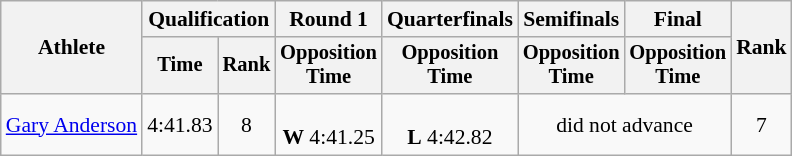<table class="wikitable" style="font-size:90%;text-align:center;">
<tr>
<th rowspan=2>Athlete</th>
<th colspan=2>Qualification</th>
<th>Round 1</th>
<th>Quarterfinals</th>
<th>Semifinals</th>
<th>Final</th>
<th rowspan=2>Rank</th>
</tr>
<tr style="font-size:95%">
<th>Time</th>
<th>Rank</th>
<th>Opposition<br>Time</th>
<th>Opposition<br>Time</th>
<th>Opposition<br>Time</th>
<th>Opposition<br>Time</th>
</tr>
<tr>
<td align=left><a href='#'>Gary Anderson</a></td>
<td>4:41.83</td>
<td>8</td>
<td><br><strong>W</strong> 4:41.25</td>
<td><br><strong>L</strong> 4:42.82</td>
<td colspan=2>did not advance</td>
<td>7</td>
</tr>
</table>
